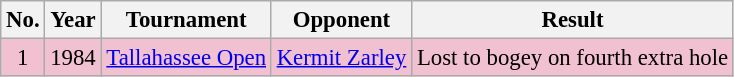<table class="wikitable" style="font-size:95%;">
<tr>
<th>No.</th>
<th>Year</th>
<th>Tournament</th>
<th>Opponent</th>
<th>Result</th>
</tr>
<tr style="background:#F2C1D1;">
<td align=center>1</td>
<td>1984</td>
<td><a href='#'>Tallahassee Open</a></td>
<td> <a href='#'>Kermit Zarley</a></td>
<td>Lost to bogey on fourth extra hole</td>
</tr>
</table>
